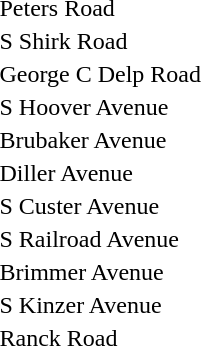<table>
<tr>
<td>Peters Road</td>
</tr>
<tr>
<td>S Shirk Road</td>
</tr>
<tr>
<td>George C Delp Road</td>
</tr>
<tr>
<td>S Hoover Avenue</td>
</tr>
<tr>
<td>Brubaker Avenue</td>
</tr>
<tr>
<td>Diller Avenue</td>
</tr>
<tr>
<td>S Custer Avenue</td>
</tr>
<tr>
<td>S Railroad Avenue</td>
</tr>
<tr>
<td>Brimmer Avenue</td>
</tr>
<tr>
<td>S Kinzer Avenue</td>
</tr>
<tr>
<td>Ranck Road</td>
</tr>
</table>
